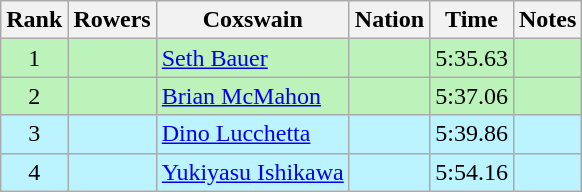<table class="wikitable sortable" style="text-align:center">
<tr>
<th>Rank</th>
<th>Rowers</th>
<th>Coxswain</th>
<th>Nation</th>
<th>Time</th>
<th>Notes</th>
</tr>
<tr bgcolor=bbf3bb>
<td>1</td>
<td align=left data-sort-value="Beaumont, Peter"></td>
<td align=left data-sort-value="Bauer, Seth"><a href='#'>Seth Bauer</a></td>
<td align=left></td>
<td>5:35.63</td>
<td></td>
</tr>
<tr bgcolor=bbf3bb>
<td>2</td>
<td align=left data-sort-value="Crosby, Andrew"></td>
<td align=left data-sort-value="McMahon, Brian"><a href='#'>Brian McMahon</a></td>
<td align=left></td>
<td>5:37.06</td>
<td></td>
</tr>
<tr bgcolor=bbf3ff>
<td>3</td>
<td align=left data-sort-value="Baldacci, Antonio"></td>
<td align=left data-sort-value="Lucchetta, Dino"><a href='#'>Dino Lucchetta</a></td>
<td align=left></td>
<td>5:39.86</td>
<td></td>
</tr>
<tr bgcolor=bbf3ff>
<td>4</td>
<td align=left data-sort-value="Abe, Tadashi"></td>
<td align=left data-sort-value="Ishikawa, Yukiyasu"><a href='#'>Yukiyasu Ishikawa</a></td>
<td align=left></td>
<td>5:54.16</td>
<td></td>
</tr>
</table>
